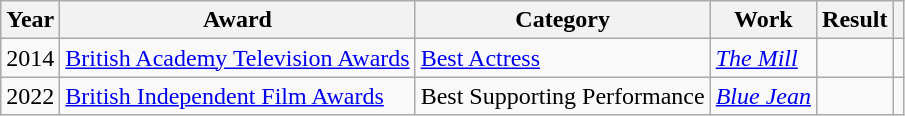<table class="wikitable">
<tr>
<th>Year</th>
<th>Award</th>
<th>Category</th>
<th>Work</th>
<th>Result</th>
<th></th>
</tr>
<tr>
<td>2014</td>
<td><a href='#'>British Academy Television Awards</a></td>
<td><a href='#'>Best Actress</a></td>
<td><em><a href='#'>The Mill</a></em></td>
<td></td>
<td align="center"></td>
</tr>
<tr>
<td>2022</td>
<td><a href='#'>British Independent Film Awards</a></td>
<td>Best Supporting Performance</td>
<td><em><a href='#'>Blue Jean</a></em></td>
<td></td>
<td align="center"></td>
</tr>
</table>
